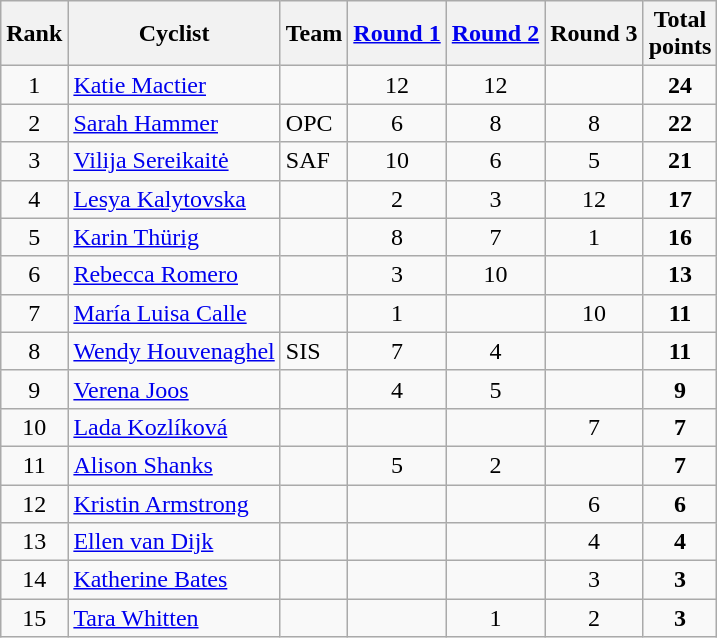<table class=wikitable sortable style=text-align:center;>
<tr>
<th>Rank</th>
<th class=unsortable>Cyclist</th>
<th>Team</th>
<th><a href='#'>Round 1</a></th>
<th><a href='#'>Round 2</a></th>
<th>Round 3</th>
<th>Total<br>points</th>
</tr>
<tr>
<td align=center>1</td>
<td align=left><a href='#'>Katie Mactier</a></td>
<td align=left></td>
<td>12</td>
<td>12</td>
<td></td>
<td><strong>24</strong></td>
</tr>
<tr>
<td align=center>2</td>
<td align=left><a href='#'>Sarah Hammer</a></td>
<td align=left>OPC</td>
<td>6</td>
<td>8</td>
<td>8</td>
<td><strong>22</strong></td>
</tr>
<tr>
<td align=center>3</td>
<td align=left><a href='#'>Vilija Sereikaitė</a></td>
<td align=left>SAF</td>
<td>10</td>
<td>6</td>
<td>5</td>
<td><strong>21</strong></td>
</tr>
<tr>
<td align=center>4</td>
<td align=left><a href='#'>Lesya Kalytovska</a></td>
<td align=left></td>
<td>2</td>
<td>3</td>
<td>12</td>
<td><strong>17</strong></td>
</tr>
<tr>
<td align=center>5</td>
<td align=left><a href='#'>Karin Thürig</a></td>
<td align=left></td>
<td>8</td>
<td>7</td>
<td>1</td>
<td><strong>16</strong></td>
</tr>
<tr>
<td align=center>6</td>
<td align=left><a href='#'>Rebecca Romero</a></td>
<td align=left></td>
<td>3</td>
<td>10</td>
<td></td>
<td><strong>13</strong></td>
</tr>
<tr>
<td align=center>7</td>
<td align=left><a href='#'>María Luisa Calle</a></td>
<td align=left></td>
<td>1</td>
<td></td>
<td>10</td>
<td><strong>11</strong></td>
</tr>
<tr>
<td align=center>8</td>
<td align=left><a href='#'>Wendy Houvenaghel</a></td>
<td align=left>SIS</td>
<td>7</td>
<td>4</td>
<td></td>
<td><strong>11</strong></td>
</tr>
<tr>
<td align=center>9</td>
<td align=left><a href='#'>Verena Joos</a></td>
<td align=left></td>
<td>4</td>
<td>5</td>
<td></td>
<td><strong>9</strong></td>
</tr>
<tr>
<td align=center>10</td>
<td align=left><a href='#'>Lada Kozlíková</a></td>
<td align=left></td>
<td></td>
<td></td>
<td>7</td>
<td><strong>7</strong></td>
</tr>
<tr>
<td align=center>11</td>
<td align=left><a href='#'>Alison Shanks</a></td>
<td align=left></td>
<td>5</td>
<td>2</td>
<td></td>
<td><strong>7</strong></td>
</tr>
<tr>
<td align=center>12</td>
<td align=left><a href='#'>Kristin Armstrong</a></td>
<td align=left></td>
<td></td>
<td></td>
<td>6</td>
<td><strong>6</strong></td>
</tr>
<tr>
<td align=center>13</td>
<td align=left><a href='#'>Ellen van Dijk</a></td>
<td align=left></td>
<td></td>
<td></td>
<td>4</td>
<td><strong>4</strong></td>
</tr>
<tr>
<td align=center>14</td>
<td align=left><a href='#'>Katherine Bates</a></td>
<td align=left></td>
<td></td>
<td></td>
<td>3</td>
<td><strong>3</strong></td>
</tr>
<tr>
<td align=center>15</td>
<td align=left><a href='#'>Tara Whitten</a></td>
<td align=left></td>
<td></td>
<td>1</td>
<td>2</td>
<td><strong>3</strong></td>
</tr>
</table>
